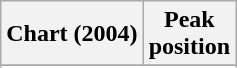<table class="wikitable sortable plainrowheaders" style="text-align:center">
<tr>
<th scope="col">Chart (2004)</th>
<th scope="col">Peak<br>position</th>
</tr>
<tr>
</tr>
<tr>
</tr>
</table>
